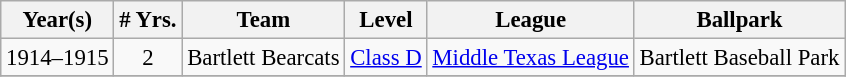<table class="wikitable" style="text-align:center; font-size: 95%;">
<tr>
<th>Year(s)</th>
<th># Yrs.</th>
<th>Team</th>
<th>Level</th>
<th>League</th>
<th>Ballpark</th>
</tr>
<tr>
<td>1914–1915</td>
<td>2</td>
<td>Bartlett Bearcats</td>
<td><a href='#'>Class D</a></td>
<td><a href='#'>Middle Texas League</a></td>
<td>Bartlett Baseball Park</td>
</tr>
<tr>
</tr>
</table>
